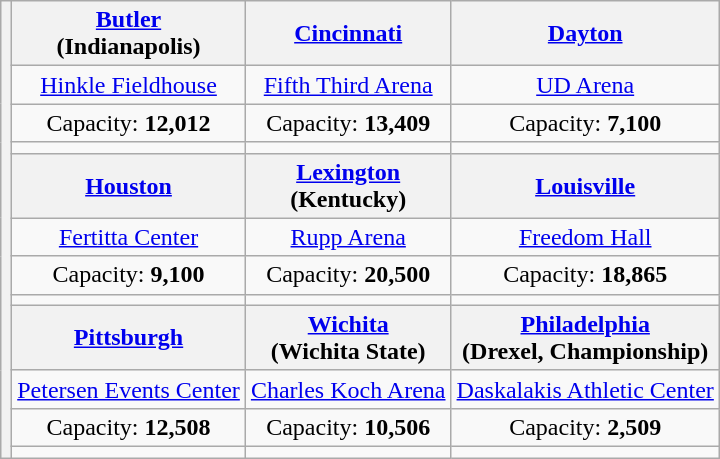<table class="wikitable" style="margin:1em auto; text-align:center">
<tr>
<th rowspan=12></th>
<th><a href='#'>Butler</a><br>(Indianapolis)</th>
<th><a href='#'>Cincinnati</a></th>
<th><a href='#'>Dayton</a></th>
</tr>
<tr>
<td><a href='#'>Hinkle Fieldhouse</a></td>
<td><a href='#'>Fifth Third Arena</a></td>
<td><a href='#'>UD Arena</a></td>
</tr>
<tr>
<td>Capacity: <strong>12,012</strong></td>
<td>Capacity: <strong>13,409</strong></td>
<td>Capacity: <strong>7,100</strong></td>
</tr>
<tr>
<td></td>
<td></td>
<td></td>
</tr>
<tr>
<th><a href='#'>Houston</a></th>
<th><a href='#'>Lexington</a><br>(Kentucky)</th>
<th><a href='#'>Louisville</a></th>
</tr>
<tr>
<td><a href='#'>Fertitta Center</a></td>
<td><a href='#'>Rupp Arena</a></td>
<td><a href='#'>Freedom Hall</a></td>
</tr>
<tr>
<td>Capacity: <strong>9,100</strong></td>
<td>Capacity: <strong>20,500</strong></td>
<td>Capacity: <strong>18,865</strong></td>
</tr>
<tr>
<td></td>
<td></td>
<td></td>
</tr>
<tr>
<th><a href='#'>Pittsburgh</a></th>
<th><a href='#'>Wichita</a><br>(Wichita State)</th>
<th><a href='#'>Philadelphia</a><br>(Drexel, Championship)</th>
</tr>
<tr>
<td><a href='#'>Petersen Events Center</a></td>
<td><a href='#'>Charles Koch Arena</a></td>
<td><a href='#'>Daskalakis Athletic Center</a></td>
</tr>
<tr>
<td>Capacity: <strong>12,508</strong></td>
<td>Capacity: <strong>10,506</strong></td>
<td>Capacity: <strong>2,509</strong></td>
</tr>
<tr>
<td></td>
<td></td>
<td></td>
</tr>
</table>
